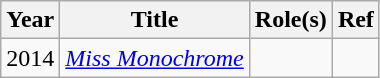<table class="wikitable">
<tr>
<th>Year</th>
<th>Title</th>
<th>Role(s)</th>
<th>Ref</th>
</tr>
<tr>
<td>2014</td>
<td><em><a href='#'>Miss Monochrome</a></em></td>
<td></td>
<td></td>
</tr>
</table>
